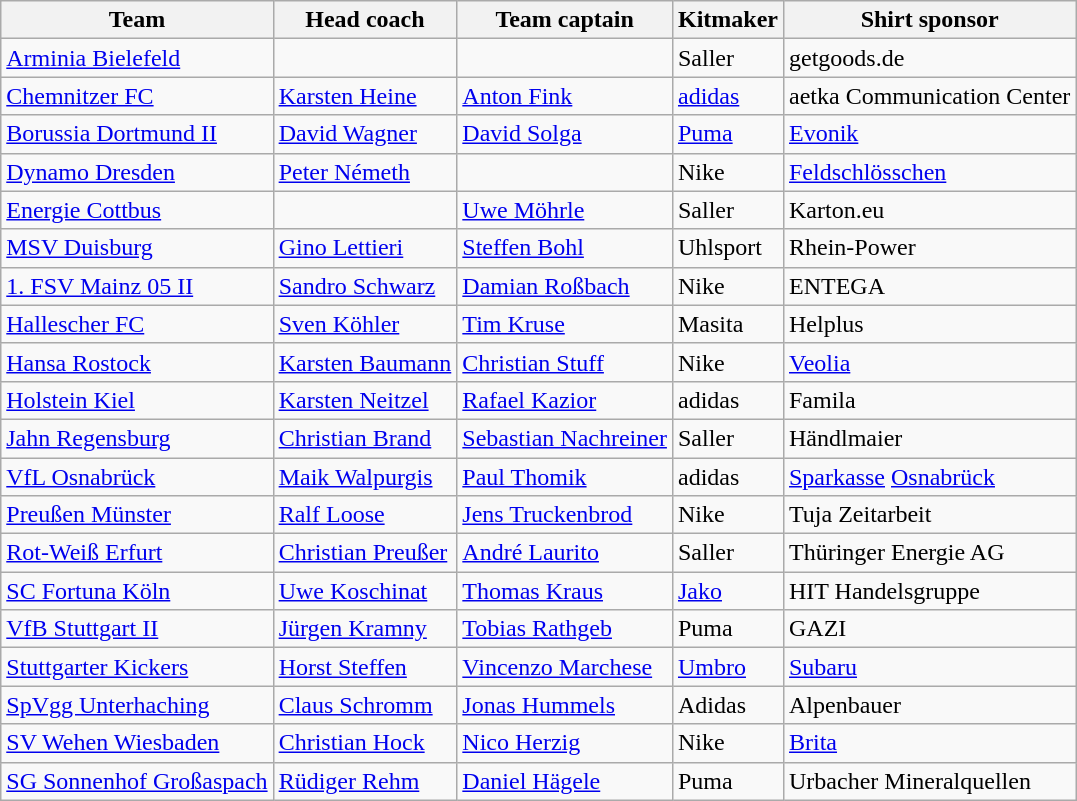<table class="wikitable sortable">
<tr>
<th>Team</th>
<th>Head coach</th>
<th>Team captain</th>
<th>Kitmaker</th>
<th>Shirt sponsor</th>
</tr>
<tr>
<td><a href='#'>Arminia Bielefeld</a></td>
<td> </td>
<td> </td>
<td>Saller</td>
<td>getgoods.de</td>
</tr>
<tr>
<td><a href='#'>Chemnitzer FC</a></td>
<td> <a href='#'>Karsten Heine</a></td>
<td> <a href='#'>Anton Fink</a></td>
<td><a href='#'>adidas</a></td>
<td>aetka Communication Center</td>
</tr>
<tr>
<td><a href='#'>Borussia Dortmund II</a></td>
<td> <a href='#'>David Wagner</a></td>
<td> <a href='#'>David Solga</a></td>
<td><a href='#'>Puma</a></td>
<td><a href='#'>Evonik</a></td>
</tr>
<tr>
<td><a href='#'>Dynamo Dresden</a></td>
<td> <a href='#'>Peter Németh</a></td>
<td> </td>
<td>Nike</td>
<td><a href='#'>Feldschlösschen</a></td>
</tr>
<tr>
<td><a href='#'>Energie Cottbus</a></td>
<td> </td>
<td> <a href='#'>Uwe Möhrle</a></td>
<td>Saller</td>
<td>Karton.eu</td>
</tr>
<tr>
<td><a href='#'>MSV Duisburg</a></td>
<td> <a href='#'>Gino Lettieri</a></td>
<td> <a href='#'>Steffen Bohl</a></td>
<td>Uhlsport</td>
<td>Rhein-Power</td>
</tr>
<tr>
<td><a href='#'>1. FSV Mainz 05 II</a></td>
<td> <a href='#'>Sandro Schwarz</a></td>
<td> <a href='#'>Damian Roßbach</a></td>
<td>Nike</td>
<td>ENTEGA</td>
</tr>
<tr>
<td><a href='#'>Hallescher FC</a></td>
<td> <a href='#'>Sven Köhler</a></td>
<td> <a href='#'>Tim Kruse</a></td>
<td>Masita</td>
<td>Helplus</td>
</tr>
<tr>
<td><a href='#'>Hansa Rostock</a></td>
<td> <a href='#'>Karsten Baumann</a></td>
<td> <a href='#'>Christian Stuff</a></td>
<td>Nike</td>
<td><a href='#'>Veolia</a></td>
</tr>
<tr>
<td><a href='#'>Holstein Kiel</a></td>
<td> <a href='#'>Karsten Neitzel</a></td>
<td> <a href='#'>Rafael Kazior</a></td>
<td>adidas</td>
<td>Famila</td>
</tr>
<tr>
<td><a href='#'>Jahn Regensburg</a></td>
<td> <a href='#'>Christian Brand</a></td>
<td> <a href='#'>Sebastian Nachreiner</a></td>
<td>Saller</td>
<td>Händlmaier</td>
</tr>
<tr>
<td><a href='#'>VfL Osnabrück</a></td>
<td> <a href='#'>Maik Walpurgis</a></td>
<td> <a href='#'>Paul Thomik</a></td>
<td>adidas</td>
<td><a href='#'>Sparkasse</a> <a href='#'>Osnabrück</a></td>
</tr>
<tr>
<td><a href='#'>Preußen Münster</a></td>
<td> <a href='#'>Ralf Loose</a></td>
<td> <a href='#'>Jens Truckenbrod</a></td>
<td>Nike</td>
<td>Tuja Zeitarbeit</td>
</tr>
<tr>
<td><a href='#'>Rot-Weiß Erfurt</a></td>
<td> <a href='#'>Christian Preußer</a></td>
<td> <a href='#'>André Laurito</a></td>
<td>Saller</td>
<td>Thüringer Energie AG</td>
</tr>
<tr>
<td><a href='#'>SC Fortuna Köln</a></td>
<td> <a href='#'>Uwe Koschinat</a></td>
<td> <a href='#'>Thomas Kraus</a></td>
<td><a href='#'>Jako</a></td>
<td>HIT Handelsgruppe</td>
</tr>
<tr>
<td><a href='#'>VfB Stuttgart II</a></td>
<td> <a href='#'>Jürgen Kramny</a></td>
<td> <a href='#'>Tobias Rathgeb</a></td>
<td>Puma</td>
<td>GAZI</td>
</tr>
<tr>
<td><a href='#'>Stuttgarter Kickers</a></td>
<td> <a href='#'>Horst Steffen</a></td>
<td> <a href='#'>Vincenzo Marchese</a></td>
<td><a href='#'>Umbro</a></td>
<td><a href='#'>Subaru</a></td>
</tr>
<tr>
<td><a href='#'>SpVgg Unterhaching</a></td>
<td> <a href='#'>Claus Schromm</a></td>
<td> <a href='#'>Jonas Hummels</a></td>
<td>Adidas</td>
<td>Alpenbauer</td>
</tr>
<tr>
<td><a href='#'>SV Wehen Wiesbaden</a></td>
<td> <a href='#'>Christian Hock</a></td>
<td> <a href='#'>Nico Herzig</a></td>
<td>Nike</td>
<td><a href='#'>Brita</a></td>
</tr>
<tr>
<td><a href='#'>SG Sonnenhof Großaspach</a></td>
<td> <a href='#'>Rüdiger Rehm</a></td>
<td> <a href='#'>Daniel Hägele</a></td>
<td>Puma</td>
<td>Urbacher Mineralquellen</td>
</tr>
</table>
